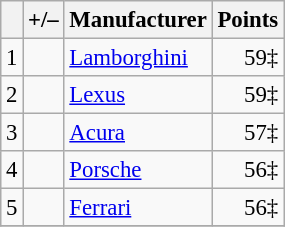<table class="wikitable" style="font-size: 95%;">
<tr>
<th scope="col"></th>
<th scope="col">+/–</th>
<th scope="col">Manufacturer</th>
<th scope="col">Points</th>
</tr>
<tr>
<td align=center>1</td>
<td align="left"></td>
<td> <a href='#'>Lamborghini</a></td>
<td align=right>59‡</td>
</tr>
<tr>
<td align=center>2</td>
<td align="left"></td>
<td> <a href='#'>Lexus</a></td>
<td align=right>59‡</td>
</tr>
<tr>
<td align=center>3</td>
<td align="left"></td>
<td> <a href='#'>Acura</a></td>
<td align=right>57‡</td>
</tr>
<tr>
<td align=center>4</td>
<td align="left"></td>
<td> <a href='#'>Porsche</a></td>
<td align=right>56‡</td>
</tr>
<tr>
<td align=center>5</td>
<td align="left"></td>
<td> <a href='#'>Ferrari</a></td>
<td align=right>56‡</td>
</tr>
<tr>
</tr>
</table>
